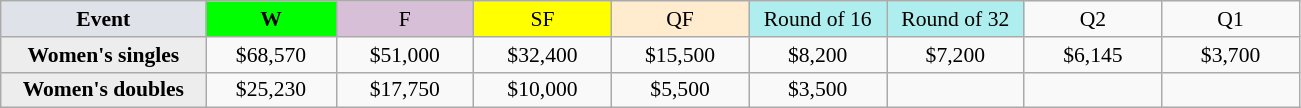<table class=wikitable style=font-size:90%;text-align:center>
<tr>
<td width=130 bgcolor=dfe2e9><strong>Event</strong></td>
<td width=80 bgcolor=lime><strong>W</strong></td>
<td width=85 bgcolor=thistle>F</td>
<td width=85 bgcolor=ffff00>SF</td>
<td width=85 bgcolor=ffebcd>QF</td>
<td width=85 bgcolor=afeeee>Round of 16</td>
<td width=85 bgcolor=afeeee>Round of 32</td>
<td width=85>Q2</td>
<td width=85>Q1</td>
</tr>
<tr>
<th style=background:#ededed>Women's singles</th>
<td>$68,570</td>
<td>$51,000</td>
<td>$32,400</td>
<td>$15,500</td>
<td>$8,200</td>
<td>$7,200</td>
<td>$6,145</td>
<td>$3,700</td>
</tr>
<tr>
<th style=background:#ededed>Women's doubles</th>
<td>$25,230</td>
<td>$17,750</td>
<td>$10,000</td>
<td>$5,500</td>
<td>$3,500</td>
<td></td>
<td></td>
<td></td>
</tr>
</table>
